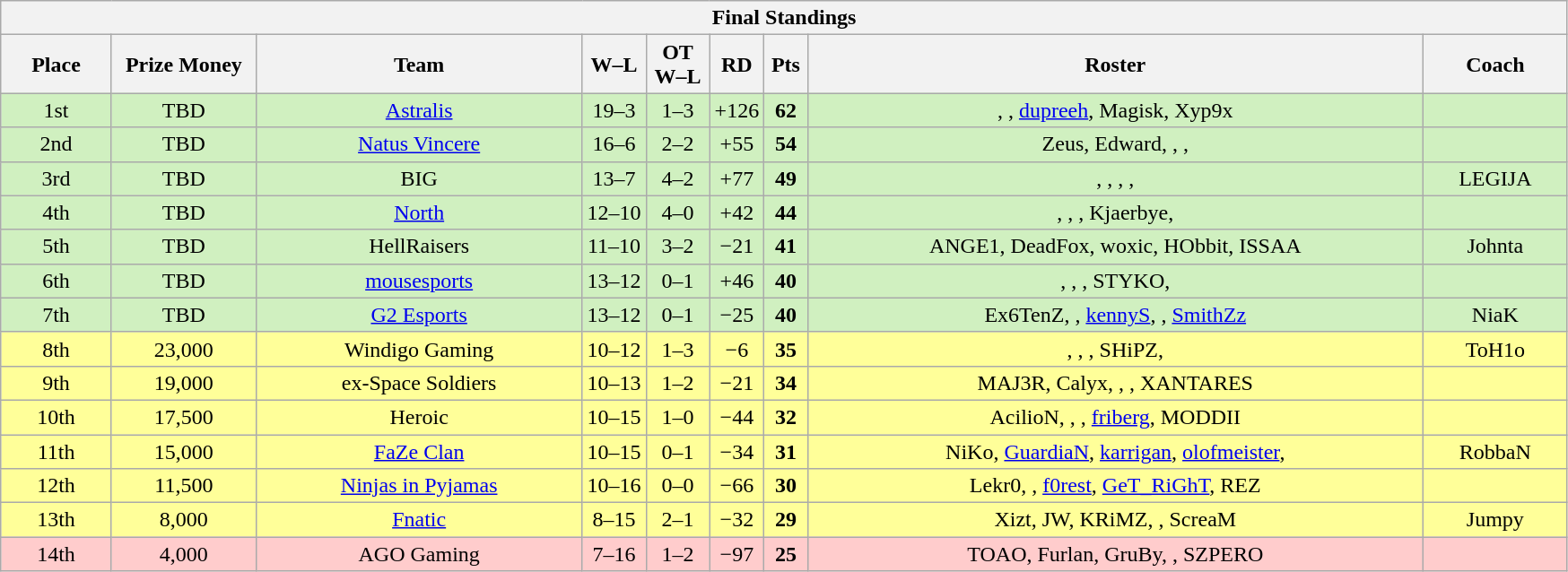<table class="wikitable" style="text-align: center;">
<tr>
<th colspan=9>Final Standings</th>
</tr>
<tr>
<th width="75px">Place</th>
<th width="100">Prize Money</th>
<th width="235">Team</th>
<th width="40px">W–L</th>
<th width="40px">OT<br>W–L</th>
<th width="30px">RD</th>
<th width="25px">Pts</th>
<th width="450px">Roster</th>
<th width="100px">Coach</th>
</tr>
<tr style="background: #D0F0C0;">
<td>1st</td>
<td>TBD</td>
<td><a href='#'>Astralis</a></td>
<td>19–3</td>
<td>1–3</td>
<td>+126</td>
<td><strong>62</strong></td>
<td>, , <a href='#'>dupreeh</a>, Magisk, Xyp9x</td>
<td></td>
</tr>
<tr style="background: #D0F0C0;">
<td>2nd</td>
<td>TBD</td>
<td><a href='#'>Natus Vincere</a></td>
<td>16–6</td>
<td>2–2</td>
<td>+55</td>
<td><strong>54</strong></td>
<td>Zeus, Edward, , , </td>
<td></td>
</tr>
<tr style="background: #D0F0C0;">
<td>3rd</td>
<td>TBD</td>
<td>BIG</td>
<td>13–7</td>
<td>4–2</td>
<td>+77</td>
<td><strong>49</strong></td>
<td>, , , , </td>
<td>LEGIJA</td>
</tr>
<tr style="background: #D0F0C0;">
<td>4th</td>
<td>TBD</td>
<td><a href='#'>North</a></td>
<td>12–10</td>
<td>4–0</td>
<td>+42</td>
<td><strong>44</strong></td>
<td>, , , Kjaerbye, </td>
<td></td>
</tr>
<tr style="background: #D0F0C0;">
<td>5th</td>
<td>TBD</td>
<td>HellRaisers</td>
<td>11–10</td>
<td>3–2</td>
<td>−21</td>
<td><strong>41</strong></td>
<td>ANGE1, DeadFox, woxic, HObbit, ISSAA</td>
<td>Johnta</td>
</tr>
<tr style="background: #D0F0C0;">
<td>6th</td>
<td>TBD</td>
<td><a href='#'>mousesports</a></td>
<td>13–12</td>
<td>0–1</td>
<td>+46</td>
<td><strong>40</strong></td>
<td>, , , STYKO, </td>
<td></td>
</tr>
<tr style="background: #D0F0C0;">
<td>7th</td>
<td>TBD</td>
<td><a href='#'>G2 Esports</a></td>
<td>13–12</td>
<td>0–1</td>
<td>−25</td>
<td><strong>40</strong></td>
<td>Ex6TenZ, , <a href='#'>kennyS</a>, , <a href='#'>SmithZz</a></td>
<td>NiaK</td>
</tr>
<tr style="background: #FFFF99;">
<td>8th</td>
<td>23,000</td>
<td>Windigo Gaming</td>
<td>10–12</td>
<td>1–3</td>
<td>−6</td>
<td><strong>35</strong></td>
<td>, , , SHiPZ, </td>
<td>ToH1o</td>
</tr>
<tr style="background: #FFFF99;">
<td>9th</td>
<td>19,000</td>
<td>ex-Space Soldiers</td>
<td>10–13</td>
<td>1–2</td>
<td>−21</td>
<td><strong>34</strong></td>
<td>MAJ3R, Calyx, , , XANTARES</td>
<td></td>
</tr>
<tr style="background: #FFFF99;">
<td>10th</td>
<td>17,500</td>
<td>Heroic</td>
<td>10–15</td>
<td>1–0</td>
<td>−44</td>
<td><strong>32</strong></td>
<td>AcilioN, , , <a href='#'>friberg</a>, MODDII</td>
<td></td>
</tr>
<tr style="background: #FFFF99;">
<td>11th</td>
<td>15,000</td>
<td><a href='#'>FaZe Clan</a></td>
<td>10–15</td>
<td>0–1</td>
<td>−34</td>
<td><strong>31</strong></td>
<td>NiKo, <a href='#'>GuardiaN</a>, <a href='#'>karrigan</a>, <a href='#'>olofmeister</a>, </td>
<td>RobbaN</td>
</tr>
<tr style="background: #FFFF99;">
<td>12th</td>
<td>11,500</td>
<td><a href='#'>Ninjas in Pyjamas</a></td>
<td>10–16</td>
<td>0–0</td>
<td>−66</td>
<td><strong>30</strong></td>
<td>Lekr0, , <a href='#'>f0rest</a>, <a href='#'>GeT_RiGhT</a>, REZ</td>
<td></td>
</tr>
<tr style="background: #FFFF99;">
<td>13th</td>
<td>8,000</td>
<td><a href='#'>Fnatic</a></td>
<td>8–15</td>
<td>2–1</td>
<td>−32</td>
<td><strong>29</strong></td>
<td>Xizt, JW, KRiMZ, , ScreaM</td>
<td>Jumpy</td>
</tr>
<tr style="background: #FFCCCC;">
<td>14th</td>
<td>4,000</td>
<td>AGO Gaming</td>
<td>7–16</td>
<td>1–2</td>
<td>−97</td>
<td><strong>25</strong></td>
<td>TOAO, Furlan, GruBy, , SZPERO</td>
<td></td>
</tr>
</table>
